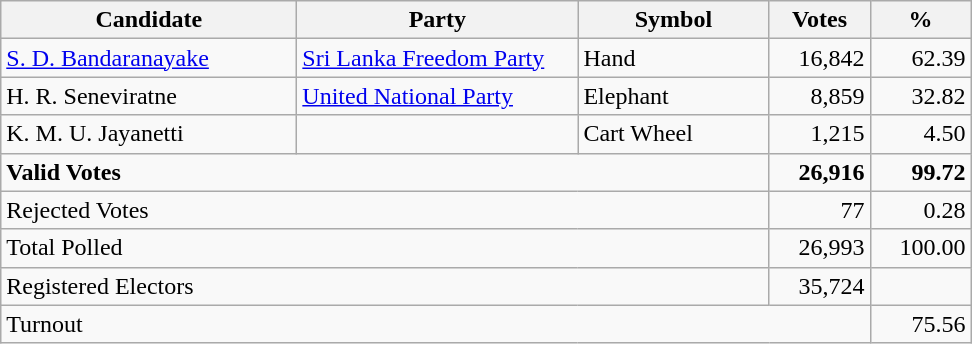<table class="wikitable" border="1" style="text-align:right;">
<tr>
<th align=left width="190">Candidate</th>
<th align=left width="180">Party</th>
<th align=left width="120">Symbol</th>
<th align=left width="60">Votes</th>
<th align=left width="60">%</th>
</tr>
<tr>
<td align=left><a href='#'>S. D. Bandaranayake</a></td>
<td align=left><a href='#'>Sri Lanka Freedom Party</a></td>
<td align=left>Hand</td>
<td>16,842</td>
<td>62.39</td>
</tr>
<tr>
<td align=left>H. R. Seneviratne</td>
<td align=left><a href='#'>United National Party</a></td>
<td align=left>Elephant</td>
<td>8,859</td>
<td>32.82</td>
</tr>
<tr>
<td align=left>K. M. U. Jayanetti</td>
<td></td>
<td align=left>Cart Wheel</td>
<td>1,215</td>
<td>4.50</td>
</tr>
<tr>
<td align=left colspan=3><strong>Valid Votes</strong></td>
<td><strong>26,916</strong></td>
<td><strong>99.72</strong></td>
</tr>
<tr>
<td align=left colspan=3>Rejected Votes</td>
<td>77</td>
<td>0.28</td>
</tr>
<tr>
<td align=left colspan=3>Total Polled</td>
<td>26,993</td>
<td>100.00</td>
</tr>
<tr>
<td align=left colspan=3>Registered Electors</td>
<td>35,724</td>
<td></td>
</tr>
<tr>
<td align=left colspan=4>Turnout</td>
<td>75.56</td>
</tr>
</table>
